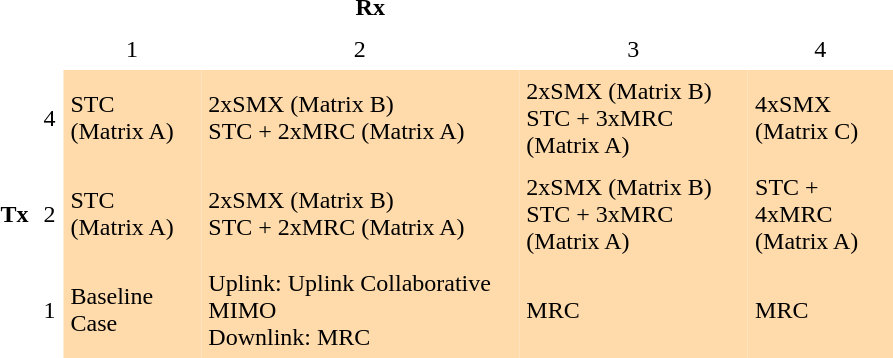<table style="width:600px; height:200px" border="0" cellspacing="0" cellpadding="5px" align="center">
<tr>
<th colspan="5"></th>
</tr>
<tr>
<td colspan="5" align="center"><strong>Rx</strong></td>
</tr>
<tr align="center">
<td></td>
<td></td>
<td>1</td>
<td>2</td>
<td>3</td>
<td>4</td>
</tr>
<tr>
<td></td>
<td>4</td>
<td style="background:#ffdbac">STC <br>(Matrix A)</td>
<td style="background:#ffdbac">2xSMX (Matrix B)<br>STC + 2xMRC (Matrix A)</td>
<td style="background:#ffdbac">2xSMX (Matrix B)<br>STC + 3xMRC (Matrix A)</td>
<td style="background:#ffdbac">4xSMX <br>(Matrix C)</td>
</tr>
<tr>
<td><strong>Tx</strong></td>
<td>2</td>
<td style="background:#ffdbac">STC <br>(Matrix A)</td>
<td style="background:#ffdbac">2xSMX (Matrix B)<br> STC + 2xMRC (Matrix A)</td>
<td style="background:#ffdbac">2xSMX (Matrix B)<br>STC + 3xMRC (Matrix A)</td>
<td style="background:#ffdbac">STC + 4xMRC <br>(Matrix A)</td>
</tr>
<tr>
<td></td>
<td>1</td>
<td style="background:#ffdbac">Baseline Case</td>
<td style="background:#ffdbac">Uplink: Uplink Collaborative MIMO<br>Downlink: MRC</td>
<td style="background:#ffdbac">MRC</td>
<td style="background:#ffdbac">MRC</td>
</tr>
</table>
